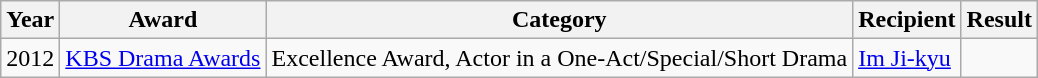<table class="wikitable">
<tr>
<th>Year</th>
<th>Award</th>
<th>Category</th>
<th>Recipient</th>
<th>Result</th>
</tr>
<tr>
<td>2012</td>
<td><a href='#'>KBS Drama Awards</a></td>
<td>Excellence Award, Actor in a One-Act/Special/Short Drama</td>
<td><a href='#'>Im Ji-kyu</a></td>
<td></td>
</tr>
</table>
